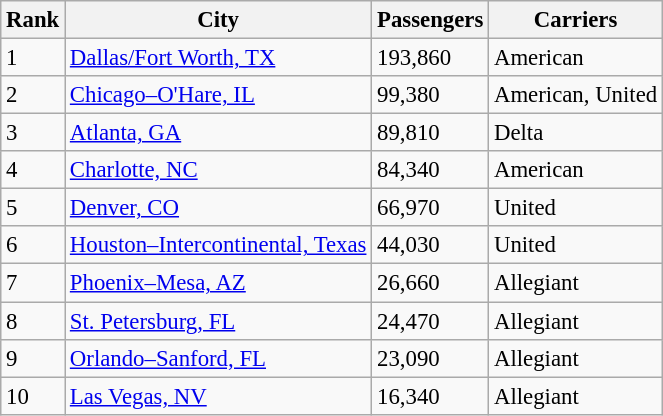<table class="wikitable" style="font-size: 95%" width= align=>
<tr>
<th>Rank</th>
<th>City</th>
<th>Passengers</th>
<th>Carriers</th>
</tr>
<tr>
<td>1</td>
<td> <a href='#'>Dallas/Fort Worth, TX</a></td>
<td>193,860</td>
<td>American</td>
</tr>
<tr>
<td>2</td>
<td> <a href='#'>Chicago–O'Hare, IL</a></td>
<td>99,380</td>
<td>American, United</td>
</tr>
<tr>
<td>3</td>
<td> <a href='#'>Atlanta, GA</a></td>
<td>89,810</td>
<td>Delta</td>
</tr>
<tr>
<td>4</td>
<td> <a href='#'>Charlotte, NC</a></td>
<td>84,340</td>
<td>American</td>
</tr>
<tr>
<td>5</td>
<td> <a href='#'>Denver, CO</a></td>
<td>66,970</td>
<td>United</td>
</tr>
<tr>
<td>6</td>
<td> <a href='#'>Houston–Intercontinental, Texas</a></td>
<td>44,030</td>
<td>United</td>
</tr>
<tr>
<td>7</td>
<td> <a href='#'>Phoenix–Mesa, AZ</a></td>
<td>26,660</td>
<td>Allegiant</td>
</tr>
<tr>
<td>8</td>
<td> <a href='#'>St. Petersburg, FL</a></td>
<td>24,470</td>
<td>Allegiant</td>
</tr>
<tr>
<td>9</td>
<td> <a href='#'>Orlando–Sanford, FL</a></td>
<td>23,090</td>
<td>Allegiant</td>
</tr>
<tr>
<td>10</td>
<td> <a href='#'>Las Vegas, NV</a></td>
<td>16,340</td>
<td>Allegiant</td>
</tr>
</table>
